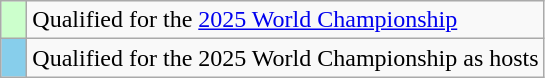<table class="wikitable"style="text-align:left">
<tr>
<td width=10px bgcolor=#ccffcc></td>
<td>Qualified for the <a href='#'>2025 World Championship</a></td>
</tr>
<tr>
<td width=10px bgcolor=#87ceeb></td>
<td>Qualified for the 2025 World Championship as hosts</td>
</tr>
</table>
